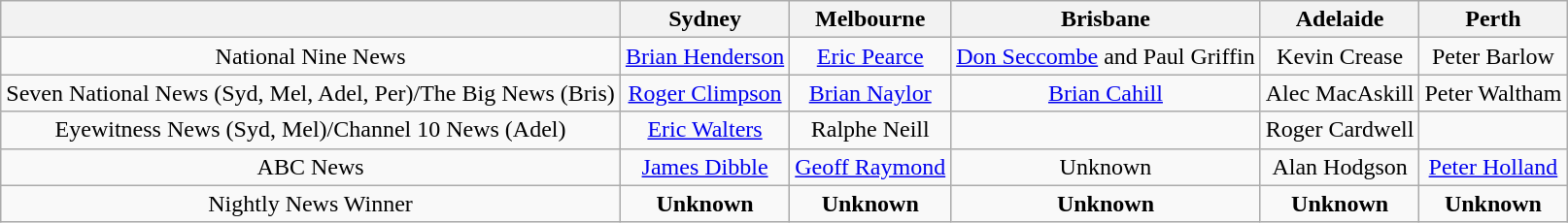<table class="wikitable">
<tr>
<th></th>
<th>Sydney</th>
<th>Melbourne</th>
<th>Brisbane</th>
<th>Adelaide</th>
<th>Perth</th>
</tr>
<tr style="text-align:center">
<td>National Nine News</td>
<td><a href='#'>Brian Henderson</a></td>
<td><a href='#'>Eric Pearce</a></td>
<td><a href='#'>Don Seccombe</a> and Paul Griffin</td>
<td>Kevin Crease</td>
<td>Peter Barlow</td>
</tr>
<tr style="text-align:center">
<td>Seven National News (Syd, Mel, Adel, Per)/The Big News (Bris)</td>
<td><a href='#'>Roger Climpson</a></td>
<td><a href='#'>Brian Naylor</a></td>
<td><a href='#'>Brian Cahill</a></td>
<td>Alec MacAskill</td>
<td>Peter Waltham</td>
</tr>
<tr style="text-align:center">
<td>Eyewitness News (Syd, Mel)/Channel 10 News (Adel)</td>
<td><a href='#'>Eric Walters</a></td>
<td>Ralphe Neill</td>
<td></td>
<td>Roger Cardwell</td>
<td></td>
</tr>
<tr style="text-align:center">
<td>ABC News</td>
<td><a href='#'>James Dibble</a></td>
<td><a href='#'>Geoff Raymond</a></td>
<td>Unknown</td>
<td>Alan Hodgson</td>
<td><a href='#'>Peter Holland</a></td>
</tr>
<tr style="text-align:center">
<td>Nightly News Winner</td>
<td><strong>Unknown</strong></td>
<td><strong>Unknown</strong></td>
<td><strong>Unknown</strong></td>
<td><strong>Unknown</strong></td>
<td><strong>Unknown</strong></td>
</tr>
</table>
